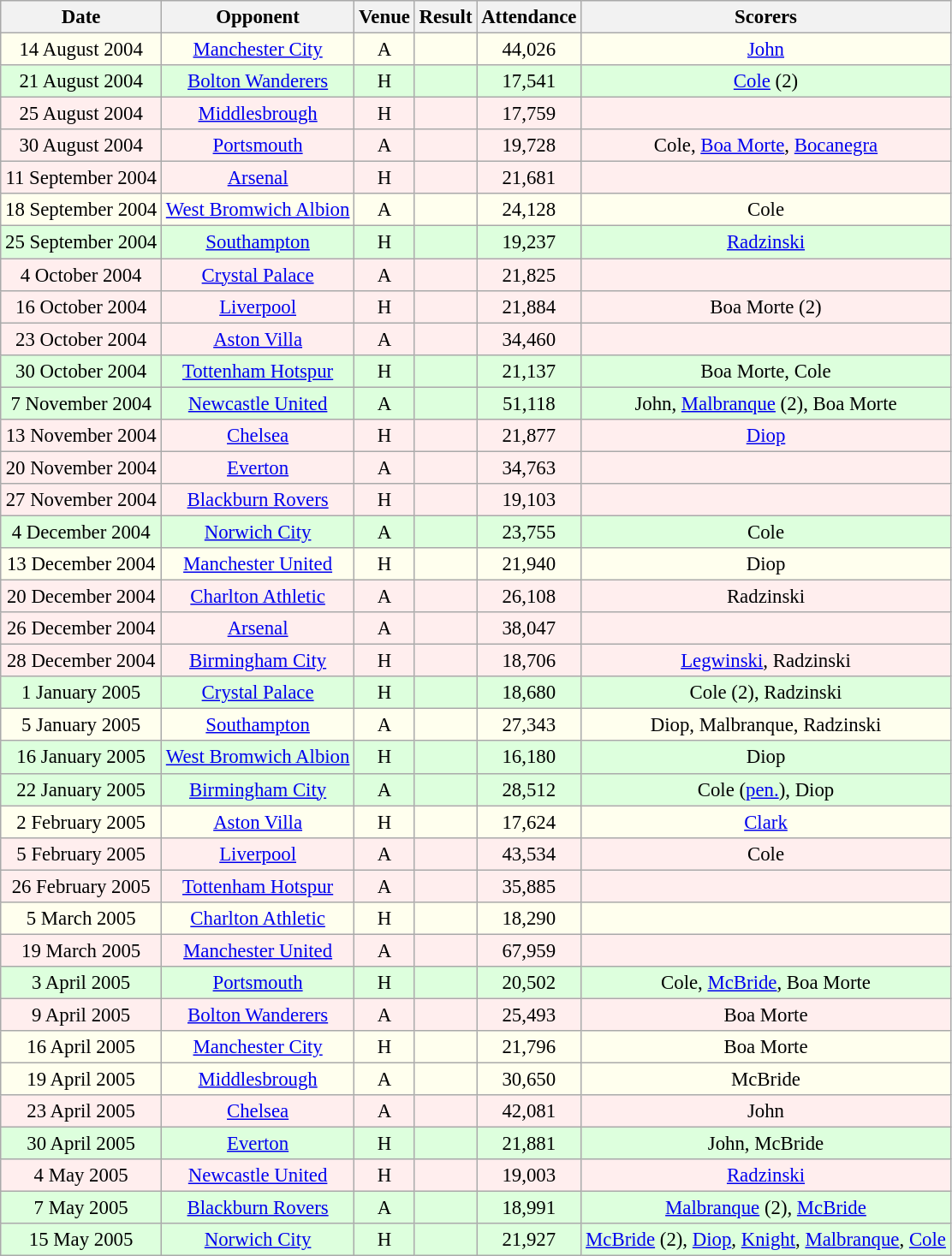<table class="wikitable sortable" style="font-size:95%; text-align:center">
<tr>
<th>Date</th>
<th>Opponent</th>
<th>Venue</th>
<th>Result</th>
<th>Attendance</th>
<th>Scorers</th>
</tr>
<tr bgcolor = "#FFFFEE">
<td>14 August 2004</td>
<td><a href='#'>Manchester City</a></td>
<td>A</td>
<td></td>
<td>44,026</td>
<td><a href='#'>John</a></td>
</tr>
<tr bgcolor = "#ddffdd">
<td>21 August 2004</td>
<td><a href='#'>Bolton Wanderers</a></td>
<td>H</td>
<td></td>
<td>17,541</td>
<td><a href='#'>Cole</a> (2)</td>
</tr>
<tr bgcolor = "#FFEEEE">
<td>25 August 2004</td>
<td><a href='#'>Middlesbrough</a></td>
<td>H</td>
<td></td>
<td>17,759</td>
<td></td>
</tr>
<tr bgcolor = "#FFEEEE">
<td>30 August 2004</td>
<td><a href='#'>Portsmouth</a></td>
<td>A</td>
<td></td>
<td>19,728</td>
<td>Cole, <a href='#'>Boa Morte</a>, <a href='#'>Bocanegra</a></td>
</tr>
<tr bgcolor = "#FFEEEE">
<td>11 September 2004</td>
<td><a href='#'>Arsenal</a></td>
<td>H</td>
<td></td>
<td>21,681</td>
<td></td>
</tr>
<tr bgcolor = "#FFFFEE">
<td>18 September 2004</td>
<td><a href='#'>West Bromwich Albion</a></td>
<td>A</td>
<td></td>
<td>24,128</td>
<td>Cole</td>
</tr>
<tr bgcolor = "#ddffdd">
<td>25 September 2004</td>
<td><a href='#'>Southampton</a></td>
<td>H</td>
<td></td>
<td>19,237</td>
<td><a href='#'>Radzinski</a></td>
</tr>
<tr bgcolor = "#FFEEEE">
<td>4 October 2004</td>
<td><a href='#'>Crystal Palace</a></td>
<td>A</td>
<td></td>
<td>21,825</td>
<td></td>
</tr>
<tr bgcolor = "#FFEEEE">
<td>16 October 2004</td>
<td><a href='#'>Liverpool</a></td>
<td>H</td>
<td></td>
<td>21,884</td>
<td>Boa Morte (2)</td>
</tr>
<tr bgcolor = "#FFEEEE">
<td>23 October 2004</td>
<td><a href='#'>Aston Villa</a></td>
<td>A</td>
<td></td>
<td>34,460</td>
<td></td>
</tr>
<tr bgcolor = "#ddffdd">
<td>30 October 2004</td>
<td><a href='#'>Tottenham Hotspur</a></td>
<td>H</td>
<td></td>
<td>21,137</td>
<td>Boa Morte, Cole</td>
</tr>
<tr bgcolor = "#ddffdd">
<td>7 November 2004</td>
<td><a href='#'>Newcastle United</a></td>
<td>A</td>
<td></td>
<td>51,118</td>
<td>John, <a href='#'>Malbranque</a> (2), Boa Morte</td>
</tr>
<tr bgcolor = "#FFEEEE">
<td>13 November 2004</td>
<td><a href='#'>Chelsea</a></td>
<td>H</td>
<td></td>
<td>21,877</td>
<td><a href='#'>Diop</a></td>
</tr>
<tr bgcolor = "#FFEEEE">
<td>20 November 2004</td>
<td><a href='#'>Everton</a></td>
<td>A</td>
<td></td>
<td>34,763</td>
<td></td>
</tr>
<tr bgcolor = "#FFEEEE">
<td>27 November 2004</td>
<td><a href='#'>Blackburn Rovers</a></td>
<td>H</td>
<td></td>
<td>19,103</td>
<td></td>
</tr>
<tr bgcolor = "#ddffdd">
<td>4 December 2004</td>
<td><a href='#'>Norwich City</a></td>
<td>A</td>
<td></td>
<td>23,755</td>
<td>Cole</td>
</tr>
<tr bgcolor = "#FFFFEE">
<td>13 December 2004</td>
<td><a href='#'>Manchester United</a></td>
<td>H</td>
<td></td>
<td>21,940</td>
<td>Diop</td>
</tr>
<tr bgcolor = "#FFEEEE">
<td>20 December 2004</td>
<td><a href='#'>Charlton Athletic</a></td>
<td>A</td>
<td></td>
<td>26,108</td>
<td>Radzinski</td>
</tr>
<tr bgcolor = "#FFEEEE">
<td>26 December 2004</td>
<td><a href='#'>Arsenal</a></td>
<td>A</td>
<td></td>
<td>38,047</td>
<td></td>
</tr>
<tr bgcolor = "#FFEEEE">
<td>28 December 2004</td>
<td><a href='#'>Birmingham City</a></td>
<td>H</td>
<td></td>
<td>18,706</td>
<td><a href='#'>Legwinski</a>, Radzinski</td>
</tr>
<tr bgcolor = "#ddffdd">
<td>1 January 2005</td>
<td><a href='#'>Crystal Palace</a></td>
<td>H</td>
<td></td>
<td>18,680</td>
<td>Cole (2), Radzinski</td>
</tr>
<tr bgcolor = "#FFFFEE">
<td>5 January 2005</td>
<td><a href='#'>Southampton</a></td>
<td>A</td>
<td></td>
<td>27,343</td>
<td>Diop, Malbranque, Radzinski</td>
</tr>
<tr bgcolor = "#ddffdd">
<td>16 January 2005</td>
<td><a href='#'>West Bromwich Albion</a></td>
<td>H</td>
<td></td>
<td>16,180</td>
<td>Diop</td>
</tr>
<tr bgcolor ="ddffdd">
<td>22 January 2005</td>
<td><a href='#'>Birmingham City</a></td>
<td>A</td>
<td></td>
<td>28,512</td>
<td>Cole (<a href='#'>pen.</a>), Diop</td>
</tr>
<tr bgcolor = "#FFFFEE">
<td>2 February 2005</td>
<td><a href='#'>Aston Villa</a></td>
<td>H</td>
<td></td>
<td>17,624</td>
<td><a href='#'>Clark</a></td>
</tr>
<tr bgcolor ="#FFEEEE">
<td>5 February 2005</td>
<td><a href='#'>Liverpool</a></td>
<td>A</td>
<td></td>
<td>43,534</td>
<td>Cole</td>
</tr>
<tr bgcolor = "#FFEEEE">
<td>26 February 2005</td>
<td><a href='#'>Tottenham Hotspur</a></td>
<td>A</td>
<td></td>
<td>35,885</td>
<td></td>
</tr>
<tr bgcolor = "#FFFFEE">
<td>5 March 2005</td>
<td><a href='#'>Charlton Athletic</a></td>
<td>H</td>
<td></td>
<td>18,290</td>
<td></td>
</tr>
<tr bgcolor = "#FFEEEE">
<td>19 March 2005</td>
<td><a href='#'>Manchester United</a></td>
<td>A</td>
<td></td>
<td>67,959</td>
<td></td>
</tr>
<tr bgcolor = "#ddffdd">
<td>3 April 2005</td>
<td><a href='#'>Portsmouth</a></td>
<td>H</td>
<td></td>
<td>20,502</td>
<td>Cole, <a href='#'>McBride</a>, Boa Morte</td>
</tr>
<tr bgcolor = "#FFEEEE">
<td>9 April 2005</td>
<td><a href='#'>Bolton Wanderers</a></td>
<td>A</td>
<td></td>
<td>25,493</td>
<td>Boa Morte</td>
</tr>
<tr bgcolor = "#FFFFEE">
<td>16 April 2005</td>
<td><a href='#'>Manchester City</a></td>
<td>H</td>
<td></td>
<td>21,796</td>
<td>Boa Morte</td>
</tr>
<tr bgcolor = "#FFFFEE">
<td>19 April 2005</td>
<td><a href='#'>Middlesbrough</a></td>
<td>A</td>
<td></td>
<td>30,650</td>
<td>McBride</td>
</tr>
<tr bgcolor = "#FFEEEE">
<td>23 April 2005</td>
<td><a href='#'>Chelsea</a></td>
<td>A</td>
<td></td>
<td>42,081</td>
<td>John</td>
</tr>
<tr bgcolor = "#ddffdd">
<td>30 April 2005</td>
<td><a href='#'>Everton</a></td>
<td>H</td>
<td></td>
<td>21,881</td>
<td>John, McBride</td>
</tr>
<tr bgcolor = "#FFEEEE">
<td>4 May 2005</td>
<td><a href='#'>Newcastle United</a></td>
<td>H</td>
<td></td>
<td>19,003</td>
<td><a href='#'>Radzinski</a></td>
</tr>
<tr bgcolor = "#ddffdd">
<td>7 May 2005</td>
<td><a href='#'>Blackburn Rovers</a></td>
<td>A</td>
<td></td>
<td>18,991</td>
<td><a href='#'>Malbranque</a> (2), <a href='#'>McBride</a></td>
</tr>
<tr bgcolor = "#ddffdd">
<td>15 May 2005</td>
<td><a href='#'>Norwich City</a></td>
<td>H</td>
<td></td>
<td>21,927</td>
<td><a href='#'>McBride</a> (2), <a href='#'>Diop</a>, <a href='#'>Knight</a>, <a href='#'>Malbranque</a>, <a href='#'>Cole</a></td>
</tr>
</table>
